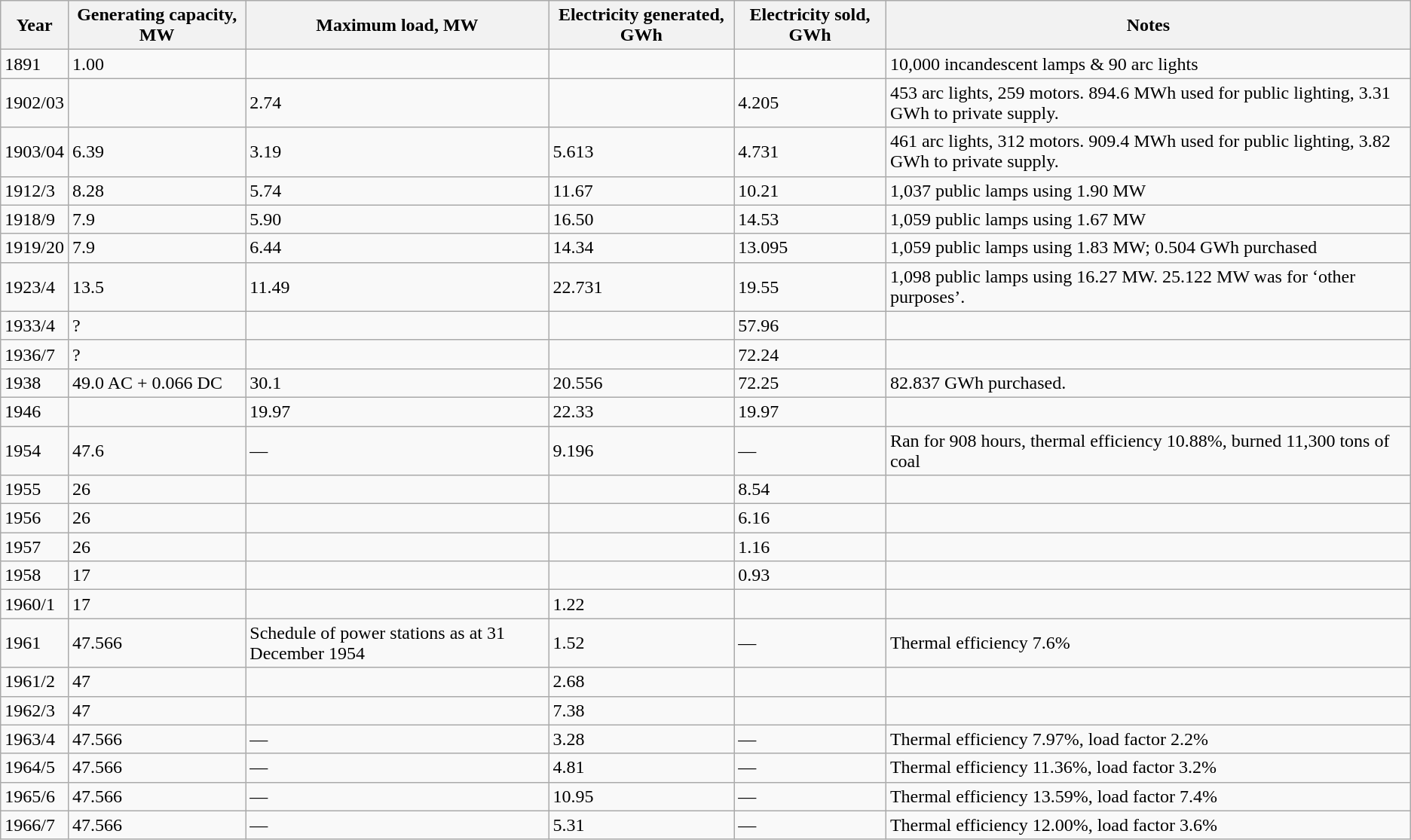<table class="wikitable">
<tr>
<th>Year</th>
<th>Generating capacity, MW</th>
<th>Maximum load, MW</th>
<th>Electricity generated, GWh</th>
<th>Electricity sold, GWh</th>
<th>Notes</th>
</tr>
<tr>
<td>1891</td>
<td>1.00</td>
<td></td>
<td></td>
<td></td>
<td>10,000 incandescent lamps & 90 arc lights</td>
</tr>
<tr>
<td>1902/03</td>
<td></td>
<td>2.74</td>
<td></td>
<td>4.205</td>
<td>453 arc lights, 259 motors. 894.6 MWh used for public lighting, 3.31 GWh to private supply.</td>
</tr>
<tr>
<td>1903/04</td>
<td>6.39</td>
<td>3.19</td>
<td>5.613</td>
<td>4.731</td>
<td>461 arc lights, 312 motors. 909.4 MWh used for public lighting, 3.82 GWh to private supply.</td>
</tr>
<tr>
<td>1912/3</td>
<td>8.28</td>
<td>5.74</td>
<td>11.67</td>
<td>10.21</td>
<td>1,037 public lamps using 1.90  MW</td>
</tr>
<tr>
<td>1918/9</td>
<td>7.9</td>
<td>5.90</td>
<td>16.50</td>
<td>14.53</td>
<td>1,059 public lamps using 1.67 MW</td>
</tr>
<tr>
<td>1919/20</td>
<td>7.9</td>
<td>6.44</td>
<td>14.34</td>
<td>13.095</td>
<td>1,059 public lamps using 1.83 MW; 0.504 GWh purchased</td>
</tr>
<tr>
<td>1923/4</td>
<td>13.5</td>
<td>11.49</td>
<td>22.731</td>
<td>19.55</td>
<td>1,098 public lamps using 16.27 MW. 25.122 MW was for ‘other purposes’.</td>
</tr>
<tr>
<td>1933/4</td>
<td>?</td>
<td></td>
<td></td>
<td>57.96</td>
<td></td>
</tr>
<tr>
<td>1936/7</td>
<td>?</td>
<td></td>
<td></td>
<td>72.24</td>
<td></td>
</tr>
<tr>
<td>1938</td>
<td>49.0 AC + 0.066 DC</td>
<td>30.1</td>
<td>20.556</td>
<td>72.25</td>
<td>82.837 GWh purchased.</td>
</tr>
<tr>
<td>1946</td>
<td></td>
<td>19.97</td>
<td>22.33</td>
<td>19.97</td>
<td></td>
</tr>
<tr>
<td>1954</td>
<td>47.6</td>
<td>—</td>
<td>9.196</td>
<td>—</td>
<td>Ran for 908 hours, thermal efficiency 10.88%, burned 11,300 tons of coal</td>
</tr>
<tr>
<td>1955</td>
<td>26</td>
<td></td>
<td></td>
<td>8.54</td>
<td></td>
</tr>
<tr>
<td>1956</td>
<td>26</td>
<td></td>
<td></td>
<td>6.16</td>
<td></td>
</tr>
<tr>
<td>1957</td>
<td>26</td>
<td></td>
<td></td>
<td>1.16</td>
<td></td>
</tr>
<tr>
<td>1958</td>
<td>17</td>
<td></td>
<td></td>
<td>0.93</td>
<td></td>
</tr>
<tr>
<td>1960/1</td>
<td>17</td>
<td></td>
<td>1.22</td>
<td></td>
<td></td>
</tr>
<tr>
<td>1961</td>
<td>47.566</td>
<td>Schedule of power stations as at 31 December 1954</td>
<td>1.52</td>
<td>—</td>
<td>Thermal efficiency 7.6%</td>
</tr>
<tr>
<td>1961/2</td>
<td>47</td>
<td></td>
<td>2.68</td>
<td></td>
<td></td>
</tr>
<tr>
<td>1962/3</td>
<td>47</td>
<td></td>
<td>7.38</td>
<td></td>
<td></td>
</tr>
<tr>
<td>1963/4</td>
<td>47.566</td>
<td>—</td>
<td>3.28</td>
<td>—</td>
<td>Thermal efficiency 7.97%, load factor 2.2%</td>
</tr>
<tr>
<td>1964/5</td>
<td>47.566</td>
<td>—</td>
<td>4.81</td>
<td>—</td>
<td>Thermal efficiency 11.36%, load factor 3.2%</td>
</tr>
<tr>
<td>1965/6</td>
<td>47.566</td>
<td>—</td>
<td>10.95</td>
<td>—</td>
<td>Thermal efficiency 13.59%, load factor 7.4%</td>
</tr>
<tr>
<td>1966/7</td>
<td>47.566</td>
<td>—</td>
<td>5.31</td>
<td>—</td>
<td>Thermal efficiency 12.00%, load factor 3.6%</td>
</tr>
</table>
